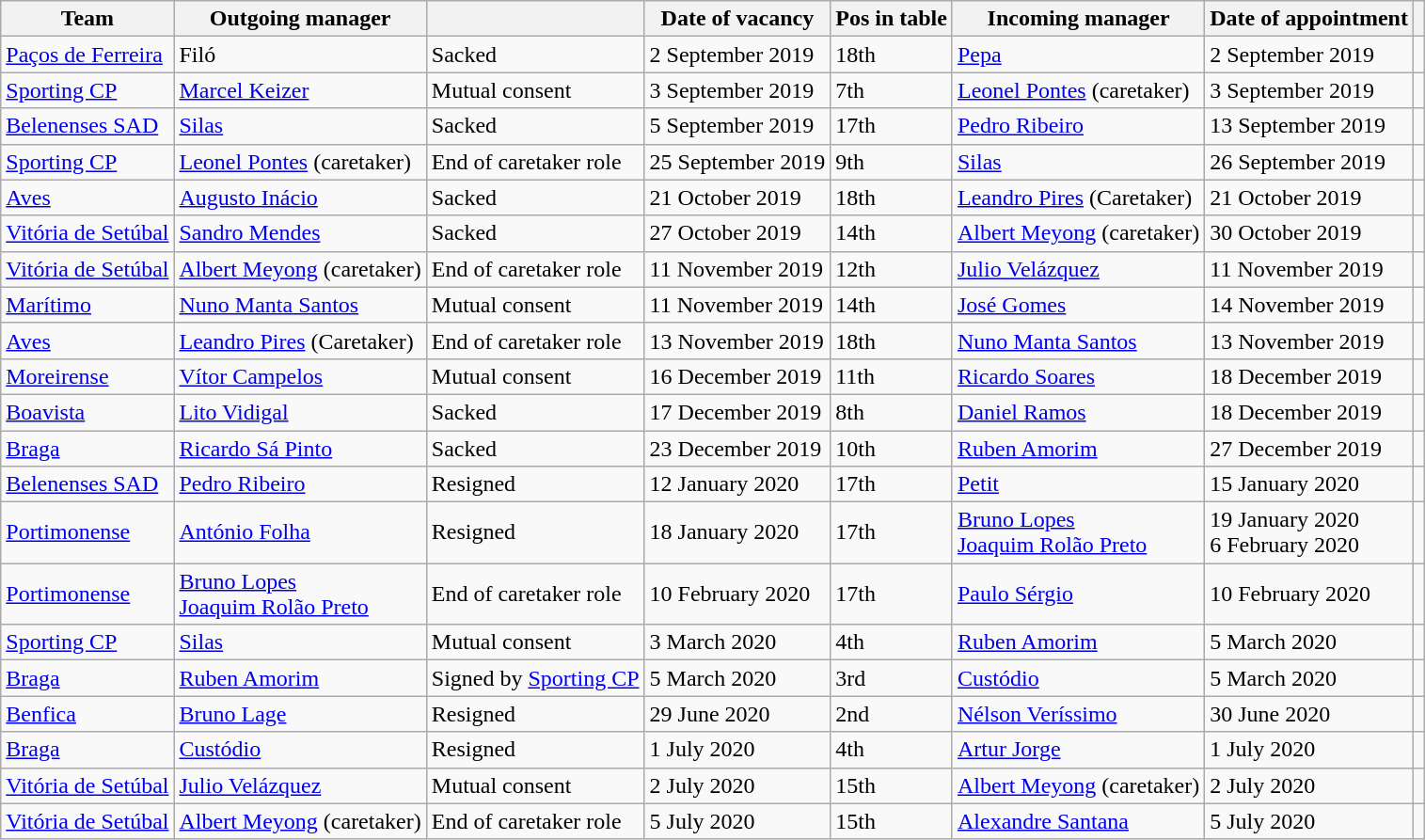<table class="wikitable sortable" style="text-align:left">
<tr>
<th>Team</th>
<th>Outgoing manager</th>
<th></th>
<th>Date of vacancy</th>
<th>Pos in table</th>
<th>Incoming manager</th>
<th>Date of appointment</th>
<th></th>
</tr>
<tr>
<td><a href='#'>Paços de Ferreira</a></td>
<td> Filó</td>
<td>Sacked</td>
<td>2 September 2019</td>
<td>18th</td>
<td> <a href='#'>Pepa</a></td>
<td>2 September 2019</td>
<td></td>
</tr>
<tr>
<td><a href='#'>Sporting CP</a></td>
<td> <a href='#'>Marcel Keizer</a></td>
<td>Mutual consent</td>
<td>3 September 2019</td>
<td>7th</td>
<td> <a href='#'>Leonel Pontes</a> (caretaker)</td>
<td>3 September 2019</td>
<td></td>
</tr>
<tr>
<td><a href='#'>Belenenses SAD</a></td>
<td> <a href='#'>Silas</a></td>
<td>Sacked</td>
<td>5 September 2019</td>
<td>17th</td>
<td> <a href='#'>Pedro Ribeiro</a></td>
<td>13 September 2019</td>
<td></td>
</tr>
<tr>
<td><a href='#'>Sporting CP</a></td>
<td> <a href='#'>Leonel Pontes</a> (caretaker)</td>
<td>End of caretaker role</td>
<td>25 September 2019</td>
<td>9th</td>
<td> <a href='#'>Silas</a></td>
<td>26 September 2019</td>
<td></td>
</tr>
<tr>
<td><a href='#'>Aves</a></td>
<td> <a href='#'>Augusto Inácio</a></td>
<td>Sacked</td>
<td>21 October 2019</td>
<td>18th</td>
<td> <a href='#'>Leandro Pires</a> (Caretaker)</td>
<td>21 October 2019</td>
<td></td>
</tr>
<tr>
<td><a href='#'>Vitória de Setúbal</a></td>
<td> <a href='#'>Sandro Mendes</a></td>
<td>Sacked</td>
<td>27 October 2019</td>
<td>14th</td>
<td> <a href='#'>Albert Meyong</a> (caretaker)</td>
<td>30 October 2019</td>
<td></td>
</tr>
<tr>
<td><a href='#'>Vitória de Setúbal</a></td>
<td> <a href='#'>Albert Meyong</a> (caretaker)</td>
<td>End of caretaker role</td>
<td>11 November 2019</td>
<td>12th</td>
<td> <a href='#'>Julio Velázquez</a></td>
<td>11 November 2019</td>
<td></td>
</tr>
<tr>
<td><a href='#'>Marítimo</a></td>
<td> <a href='#'>Nuno Manta Santos</a></td>
<td>Mutual consent</td>
<td>11 November 2019</td>
<td>14th</td>
<td> <a href='#'>José Gomes</a></td>
<td>14 November 2019</td>
<td></td>
</tr>
<tr>
<td><a href='#'>Aves</a></td>
<td> <a href='#'>Leandro Pires</a> (Caretaker)</td>
<td>End of caretaker role</td>
<td>13 November 2019</td>
<td>18th</td>
<td> <a href='#'>Nuno Manta Santos</a></td>
<td>13 November 2019</td>
<td></td>
</tr>
<tr>
<td><a href='#'>Moreirense</a></td>
<td> <a href='#'>Vítor Campelos</a></td>
<td>Mutual consent</td>
<td>16 December 2019</td>
<td>11th</td>
<td> <a href='#'>Ricardo Soares</a></td>
<td>18 December 2019</td>
<td></td>
</tr>
<tr>
<td><a href='#'>Boavista</a></td>
<td> <a href='#'>Lito Vidigal</a></td>
<td>Sacked</td>
<td>17 December 2019</td>
<td>8th</td>
<td> <a href='#'>Daniel Ramos</a></td>
<td>18 December 2019</td>
<td></td>
</tr>
<tr>
<td><a href='#'>Braga</a></td>
<td> <a href='#'>Ricardo Sá Pinto</a></td>
<td>Sacked</td>
<td>23 December 2019</td>
<td>10th</td>
<td> <a href='#'>Ruben Amorim</a></td>
<td>27 December 2019</td>
<td></td>
</tr>
<tr>
<td><a href='#'>Belenenses SAD</a></td>
<td> <a href='#'>Pedro Ribeiro</a></td>
<td>Resigned</td>
<td>12 January 2020</td>
<td>17th</td>
<td> <a href='#'>Petit</a></td>
<td>15 January 2020</td>
<td></td>
</tr>
<tr>
<td><a href='#'>Portimonense</a></td>
<td> <a href='#'>António Folha</a></td>
<td>Resigned</td>
<td>18 January 2020</td>
<td>17th</td>
<td> <a href='#'>Bruno Lopes</a><br> <a href='#'>Joaquim Rolão Preto</a></td>
<td>19 January 2020<br>6 February 2020</td>
<td></td>
</tr>
<tr>
<td><a href='#'>Portimonense</a></td>
<td> <a href='#'>Bruno Lopes</a><br> <a href='#'>Joaquim Rolão Preto</a></td>
<td>End of caretaker role</td>
<td>10 February 2020</td>
<td>17th</td>
<td> <a href='#'>Paulo Sérgio</a></td>
<td>10 February 2020</td>
<td></td>
</tr>
<tr>
<td><a href='#'>Sporting CP</a></td>
<td> <a href='#'>Silas</a></td>
<td>Mutual consent</td>
<td>3 March 2020</td>
<td>4th</td>
<td> <a href='#'>Ruben Amorim</a></td>
<td>5 March 2020</td>
<td></td>
</tr>
<tr>
<td><a href='#'>Braga</a></td>
<td> <a href='#'>Ruben Amorim</a></td>
<td>Signed by <a href='#'>Sporting CP</a></td>
<td>5 March 2020</td>
<td>3rd</td>
<td> <a href='#'>Custódio</a></td>
<td>5 March 2020</td>
<td></td>
</tr>
<tr>
<td><a href='#'>Benfica</a></td>
<td> <a href='#'>Bruno Lage</a></td>
<td>Resigned</td>
<td>29 June 2020</td>
<td>2nd</td>
<td> <a href='#'>Nélson Veríssimo</a></td>
<td>30 June 2020</td>
<td></td>
</tr>
<tr>
<td><a href='#'>Braga</a></td>
<td> <a href='#'>Custódio</a></td>
<td>Resigned</td>
<td>1 July 2020</td>
<td>4th</td>
<td> <a href='#'>Artur Jorge</a></td>
<td>1 July 2020</td>
<td></td>
</tr>
<tr>
<td><a href='#'>Vitória de Setúbal</a></td>
<td> <a href='#'>Julio Velázquez</a></td>
<td>Mutual consent</td>
<td>2 July 2020</td>
<td>15th</td>
<td> <a href='#'>Albert Meyong</a> (caretaker)</td>
<td>2 July 2020</td>
<td></td>
</tr>
<tr>
<td><a href='#'>Vitória de Setúbal</a></td>
<td> <a href='#'>Albert Meyong</a> (caretaker)</td>
<td>End of caretaker role</td>
<td>5 July 2020</td>
<td>15th</td>
<td> <a href='#'>Alexandre Santana</a></td>
<td>5 July 2020</td>
<td></td>
</tr>
</table>
